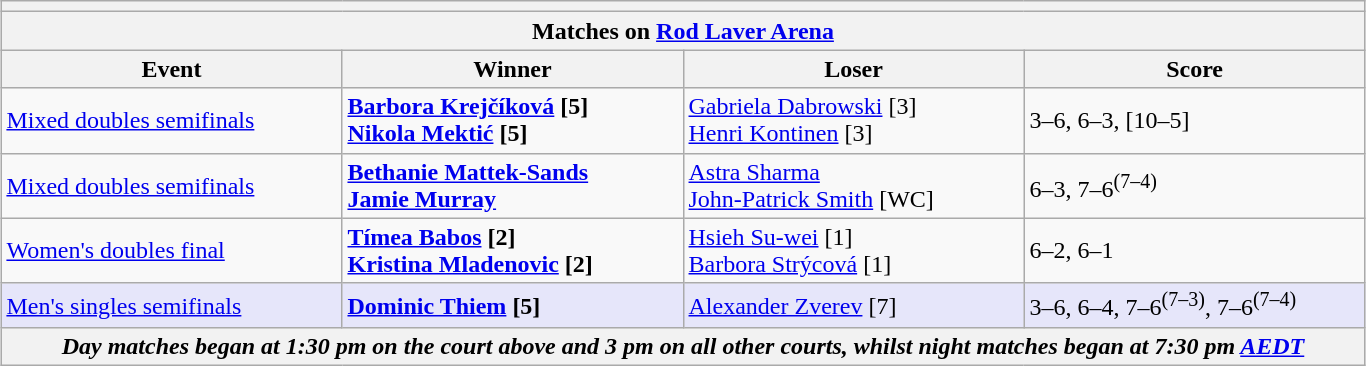<table class="wikitable collapsible uncollapsed nowrap"  style="margin:auto;">
<tr>
<th colspan=4></th>
</tr>
<tr>
<th colspan=4><strong>Matches on <a href='#'>Rod Laver Arena</a></strong></th>
</tr>
<tr>
<th style="width:220px;">Event</th>
<th style="width:220px;">Winner</th>
<th style="width:220px;">Loser</th>
<th style="width:220px;">Score</th>
</tr>
<tr>
<td><a href='#'>Mixed doubles semifinals</a></td>
<td><strong> <a href='#'>Barbora Krejčíková</a> [5]<br> <a href='#'>Nikola Mektić</a> [5]</strong></td>
<td> <a href='#'>Gabriela Dabrowski</a> [3]<br> <a href='#'>Henri Kontinen</a> [3]</td>
<td>3–6, 6–3, [10–5]</td>
</tr>
<tr>
<td><a href='#'>Mixed doubles semifinals</a></td>
<td><strong> <a href='#'>Bethanie Mattek-Sands</a><br> <a href='#'>Jamie Murray</a></strong></td>
<td> <a href='#'>Astra Sharma</a><br> <a href='#'>John-Patrick Smith</a> [WC]</td>
<td>6–3, 7–6<sup>(7–4)</sup></td>
</tr>
<tr>
<td><a href='#'>Women's doubles final</a></td>
<td><strong> <a href='#'>Tímea Babos</a> [2]<br> <a href='#'>Kristina Mladenovic</a> [2]</strong></td>
<td> <a href='#'>Hsieh Su-wei</a> [1]<br> <a href='#'>Barbora Strýcová</a> [1]</td>
<td>6–2, 6–1</td>
</tr>
<tr bgcolor=lavender>
<td><a href='#'>Men's singles semifinals</a></td>
<td><strong> <a href='#'>Dominic Thiem</a> [5]</strong></td>
<td> <a href='#'>Alexander Zverev</a> [7]</td>
<td>3–6, 6–4, 7–6<sup>(7–3)</sup>, 7–6<sup>(7–4)</sup></td>
</tr>
<tr>
<th colspan=4><em>Day matches began at 1:30 pm on the court above and 3 pm on all other courts, whilst night matches began at 7:30 pm <a href='#'>AEDT</a></em></th>
</tr>
</table>
